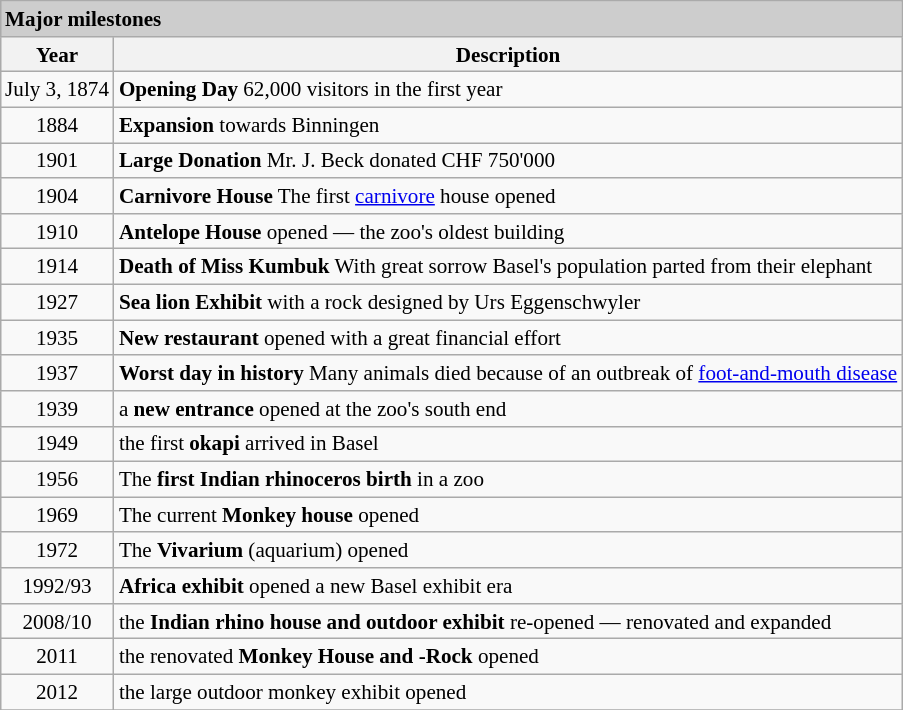<table class="wikitable" style="float:right; font-size:88%">
<tr>
<td colspan="2" style="background-color:#cdcdcd;"><strong>Major milestones</strong></td>
</tr>
<tr>
<th>Year</th>
<th>Description</th>
</tr>
<tr>
<td align="center">July 3, 1874</td>
<td><strong>Opening Day</strong> 62,000 visitors in the first year</td>
</tr>
<tr>
<td align="center">1884</td>
<td><strong>Expansion</strong> towards Binningen</td>
</tr>
<tr>
<td align="center">1901</td>
<td><strong>Large Donation</strong> Mr. J. Beck donated CHF 750'000</td>
</tr>
<tr>
<td align="center">1904</td>
<td><strong>Carnivore House</strong>  The first <a href='#'>carnivore</a> house opened</td>
</tr>
<tr>
<td align="center">1910</td>
<td><strong>Antelope House</strong> opened — the zoo's oldest building</td>
</tr>
<tr>
<td align="center">1914</td>
<td><strong>Death of Miss Kumbuk</strong> With great sorrow Basel's population parted from their elephant</td>
</tr>
<tr>
<td align="center">1927</td>
<td><strong>Sea lion Exhibit</strong> with a rock designed by Urs Eggenschwyler</td>
</tr>
<tr>
<td align="center">1935</td>
<td><strong>New restaurant</strong> opened with a great financial effort</td>
</tr>
<tr>
<td align="center">1937</td>
<td><strong>Worst day in history</strong> Many animals died because of an outbreak of <a href='#'>foot-and-mouth disease</a></td>
</tr>
<tr>
<td align="center">1939</td>
<td>a <strong>new entrance</strong> opened at the zoo's south end</td>
</tr>
<tr>
<td align="center">1949</td>
<td>the first <strong>okapi</strong> arrived in Basel</td>
</tr>
<tr>
<td align="center">1956</td>
<td>The <strong>first Indian rhinoceros birth</strong> in a zoo</td>
</tr>
<tr>
<td align="center">1969</td>
<td>The current <strong>Monkey house</strong> opened</td>
</tr>
<tr>
<td align="center">1972</td>
<td>The <strong>Vivarium</strong> (aquarium) opened</td>
</tr>
<tr>
<td align="center">1992/93</td>
<td><strong>Africa exhibit</strong> opened a new Basel exhibit era</td>
</tr>
<tr>
<td align="center">2008/10</td>
<td>the <strong>Indian rhino house and outdoor exhibit</strong> re-opened — renovated and expanded</td>
</tr>
<tr>
<td align="center">2011</td>
<td>the renovated <strong>Monkey House and -Rock</strong> opened</td>
</tr>
<tr>
<td align="center">2012</td>
<td>the large outdoor monkey exhibit opened</td>
</tr>
<tr>
</tr>
</table>
